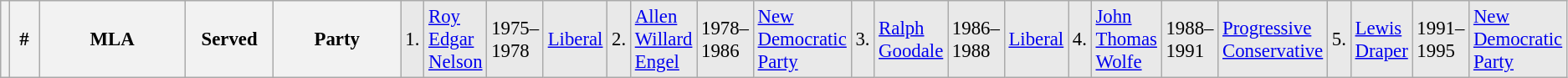<table class="wikitable" style="font-size: 95%; clear:both">
<tr style="background-color:#E9E9E9">
<th></th>
<th style="width: 25px">#</th>
<th style="width: 180px">MLA</th>
<th style="width: 80px">Served</th>
<th style="width: 150px">Party<br></th>
<td>1.</td>
<td><a href='#'>Roy Edgar Nelson</a></td>
<td>1975–1978</td>
<td><a href='#'>Liberal</a><br></td>
<td>2.</td>
<td><a href='#'>Allen Willard Engel</a></td>
<td>1978–1986</td>
<td><a href='#'>New Democratic Party</a><br></td>
<td>3.</td>
<td><a href='#'>Ralph Goodale</a></td>
<td>1986–1988</td>
<td><a href='#'>Liberal</a><br></td>
<td>4.</td>
<td><a href='#'>John Thomas Wolfe</a></td>
<td>1988–1991</td>
<td><a href='#'>Progressive Conservative</a><br></td>
<td>5.</td>
<td><a href='#'>Lewis Draper</a></td>
<td>1991–1995</td>
<td><a href='#'>New Democratic Party</a></td>
</tr>
</table>
